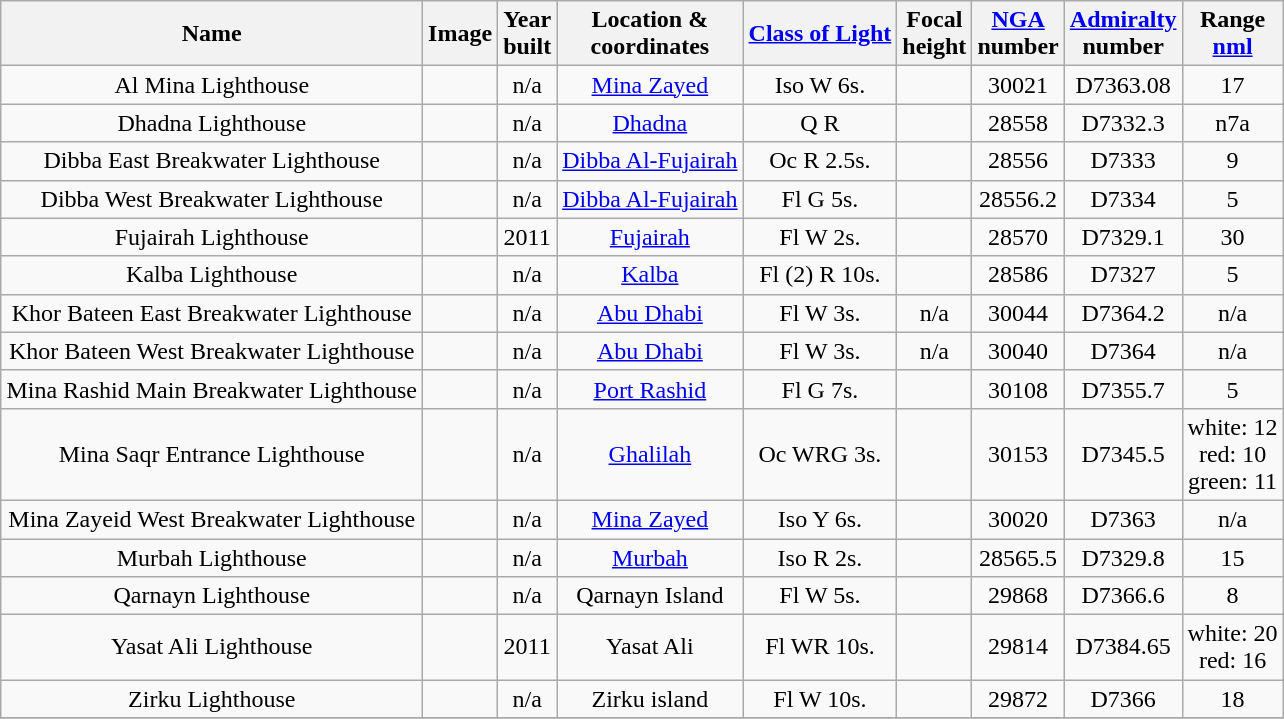<table class="wikitable sortable" style="margin:auto;text-align:center">
<tr>
<th>Name</th>
<th>Image</th>
<th>Year<br>built</th>
<th>Location &<br> coordinates</th>
<th><a href='#'>Class of Light</a></th>
<th>Focal<br>height</th>
<th><a href='#'>NGA</a><br>number</th>
<th><a href='#'>Admiralty</a><br>number</th>
<th>Range<br><a href='#'>nml</a></th>
</tr>
<tr>
<td>Al Mina Lighthouse</td>
<td></td>
<td>n/a</td>
<td><a href='#'>Mina Zayed</a><br> </td>
<td>Iso W 6s.</td>
<td></td>
<td>30021</td>
<td>D7363.08</td>
<td>17</td>
</tr>
<tr>
<td>Dhadna Lighthouse</td>
<td></td>
<td>n/a</td>
<td><a href='#'>Dhadna</a><br> </td>
<td>Q R</td>
<td></td>
<td>28558</td>
<td>D7332.3</td>
<td>n7a</td>
</tr>
<tr>
<td>Dibba East Breakwater Lighthouse</td>
<td></td>
<td>n/a</td>
<td><a href='#'>Dibba Al-Fujairah</a><br> </td>
<td>Oc R 2.5s.</td>
<td></td>
<td>28556</td>
<td>D7333</td>
<td>9</td>
</tr>
<tr>
<td>Dibba West Breakwater Lighthouse</td>
<td></td>
<td>n/a</td>
<td><a href='#'>Dibba Al-Fujairah</a><br> </td>
<td>Fl G 5s.</td>
<td></td>
<td>28556.2</td>
<td>D7334</td>
<td>5</td>
</tr>
<tr>
<td>Fujairah Lighthouse</td>
<td> </td>
<td>2011</td>
<td><a href='#'>Fujairah</a><br> </td>
<td>Fl W 2s.</td>
<td></td>
<td>28570</td>
<td>D7329.1</td>
<td>30</td>
</tr>
<tr>
<td>Kalba Lighthouse</td>
<td></td>
<td>n/a</td>
<td><a href='#'>Kalba</a><br> </td>
<td>Fl (2) R 10s.</td>
<td></td>
<td>28586</td>
<td>D7327</td>
<td>5</td>
</tr>
<tr>
<td>Khor Bateen East Breakwater Lighthouse</td>
<td></td>
<td>n/a</td>
<td><a href='#'>Abu Dhabi</a><br> </td>
<td>Fl W 3s.</td>
<td>n/a</td>
<td>30044</td>
<td>D7364.2</td>
<td>n/a</td>
</tr>
<tr>
<td>Khor Bateen West Breakwater Lighthouse</td>
<td></td>
<td>n/a</td>
<td><a href='#'>Abu Dhabi</a><br> </td>
<td>Fl W 3s.</td>
<td>n/a</td>
<td>30040</td>
<td>D7364</td>
<td>n/a</td>
</tr>
<tr>
<td>Mina Rashid Main Breakwater Lighthouse</td>
<td></td>
<td>n/a</td>
<td><a href='#'>Port Rashid</a><br> </td>
<td>Fl G 7s.</td>
<td></td>
<td>30108</td>
<td>D7355.7</td>
<td>5</td>
</tr>
<tr>
<td>Mina Saqr Entrance Lighthouse</td>
<td></td>
<td>n/a</td>
<td><a href='#'>Ghalilah</a><br> </td>
<td>Oc WRG 3s.</td>
<td></td>
<td>30153</td>
<td>D7345.5</td>
<td>white: 12<br>red: 10<br>green: 11</td>
</tr>
<tr>
<td>Mina Zayeid West Breakwater Lighthouse</td>
<td></td>
<td>n/a</td>
<td><a href='#'>Mina Zayed</a><br> </td>
<td>Iso Y 6s.</td>
<td></td>
<td>30020</td>
<td>D7363</td>
<td>n/a</td>
</tr>
<tr>
<td>Murbah Lighthouse</td>
<td></td>
<td>n/a</td>
<td><a href='#'>Murbah</a><br> </td>
<td>Iso R 2s.</td>
<td></td>
<td>28565.5</td>
<td>D7329.8</td>
<td>15</td>
</tr>
<tr>
<td>Qarnayn Lighthouse</td>
<td></td>
<td>n/a</td>
<td>Qarnayn Island<br> </td>
<td>Fl W 5s.</td>
<td></td>
<td>29868</td>
<td>D7366.6</td>
<td>8</td>
</tr>
<tr>
<td>Yasat Ali Lighthouse</td>
<td></td>
<td>2011</td>
<td>Yasat Ali<br> </td>
<td>Fl WR 10s.</td>
<td></td>
<td>29814</td>
<td>D7384.65</td>
<td>white: 20<br>red: 16</td>
</tr>
<tr>
<td>Zirku Lighthouse</td>
<td></td>
<td>n/a</td>
<td>Zirku island<br> </td>
<td>Fl W 10s.</td>
<td></td>
<td>29872</td>
<td>D7366</td>
<td>18</td>
</tr>
<tr>
</tr>
</table>
